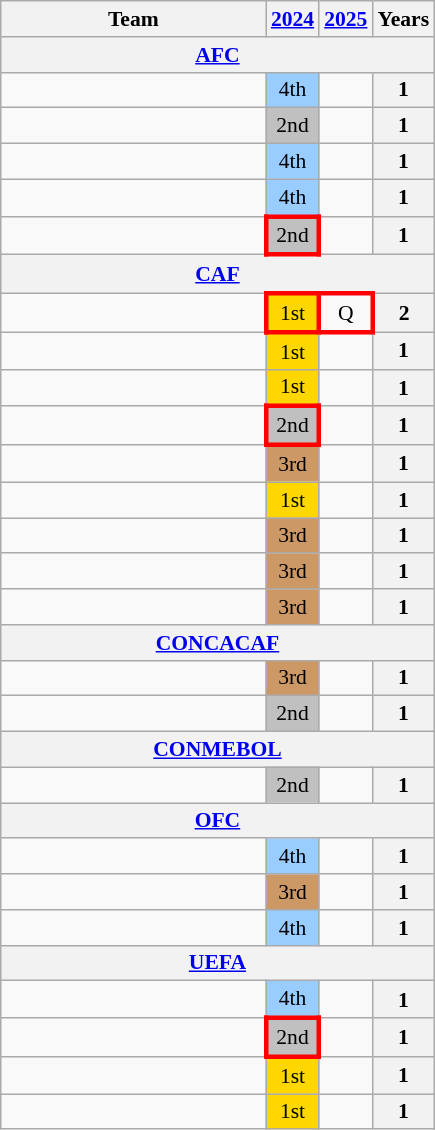<table class="wikitable" style="text-align:center; font-size:90%">
<tr>
<th width=170>Team</th>
<th><a href='#'>2024</a></th>
<th><a href='#'>2025</a></th>
<th>Years</th>
</tr>
<tr>
<th colspan=4><a href='#'>AFC</a></th>
</tr>
<tr>
<td align=left></td>
<td bgcolor=9acdff>4th</td>
<td></td>
<th>1</th>
</tr>
<tr>
<td align=left></td>
<td bgcolor=Silver>2nd</td>
<td></td>
<th>1</th>
</tr>
<tr>
<td align=left></td>
<td bgcolor=9acdff>4th</td>
<td></td>
<th>1</th>
</tr>
<tr>
<td align=left></td>
<td bgcolor=9acdff>4th</td>
<td></td>
<th>1</th>
</tr>
<tr>
<td align=left></td>
<td style="border: 3px solid red" bgcolor=Silver>2nd</td>
<td></td>
<th>1</th>
</tr>
<tr>
<th colspan=4><a href='#'>CAF</a></th>
</tr>
<tr>
<td align=left></td>
<td style="border: 3px solid red" bgcolor=Gold>1st</td>
<td style="border: 3px solid red">Q</td>
<th>2</th>
</tr>
<tr>
<td align=left></td>
<td bgcolor=Gold>1st</td>
<td></td>
<th>1</th>
</tr>
<tr>
<td align=left></td>
<td bgcolor=Gold>1st</td>
<td></td>
<th>1</th>
</tr>
<tr>
<td align=left></td>
<td style="border: 3px solid red" bgcolor=Silver>2nd</td>
<td></td>
<th>1</th>
</tr>
<tr>
<td align=left></td>
<td bgcolor=cc9966>3rd</td>
<td></td>
<th>1</th>
</tr>
<tr>
<td align=left></td>
<td bgcolor=Gold>1st</td>
<td></td>
<th>1</th>
</tr>
<tr>
<td align=left></td>
<td bgcolor=cc9966>3rd</td>
<td></td>
<th>1</th>
</tr>
<tr>
<td align=left></td>
<td bgcolor=cc9966>3rd</td>
<td></td>
<th>1</th>
</tr>
<tr>
<td align=left></td>
<td bgcolor=cc9966>3rd</td>
<td></td>
<th>1</th>
</tr>
<tr>
<th colspan=4><a href='#'>CONCACAF</a></th>
</tr>
<tr>
<td align=left></td>
<td bgcolor=cc9966>3rd</td>
<td></td>
<th>1</th>
</tr>
<tr>
<td align=left></td>
<td bgcolor=Silver>2nd</td>
<td></td>
<th>1</th>
</tr>
<tr>
<th colspan=4><a href='#'>CONMEBOL</a></th>
</tr>
<tr>
<td align=left></td>
<td bgcolor=Silver>2nd</td>
<td></td>
<th>1</th>
</tr>
<tr>
<th colspan=4><a href='#'>OFC</a></th>
</tr>
<tr>
<td align=left></td>
<td bgcolor=9acdff>4th</td>
<td></td>
<th>1</th>
</tr>
<tr>
<td align=left></td>
<td bgcolor=cc9966>3rd</td>
<td></td>
<th>1</th>
</tr>
<tr>
<td align=left></td>
<td bgcolor=9acdff>4th</td>
<td></td>
<th>1</th>
</tr>
<tr>
<th colspan=4><a href='#'>UEFA</a></th>
</tr>
<tr>
<td align=left></td>
<td bgcolor=9acdff>4th</td>
<td></td>
<th>1</th>
</tr>
<tr>
<td align=left></td>
<td style="border: 3px solid red" bgcolor=Silver>2nd</td>
<td></td>
<th>1</th>
</tr>
<tr>
<td align=left></td>
<td bgcolor=Gold>1st</td>
<td></td>
<th>1</th>
</tr>
<tr>
<td align=left></td>
<td bgcolor=Gold>1st</td>
<td></td>
<th>1</th>
</tr>
</table>
